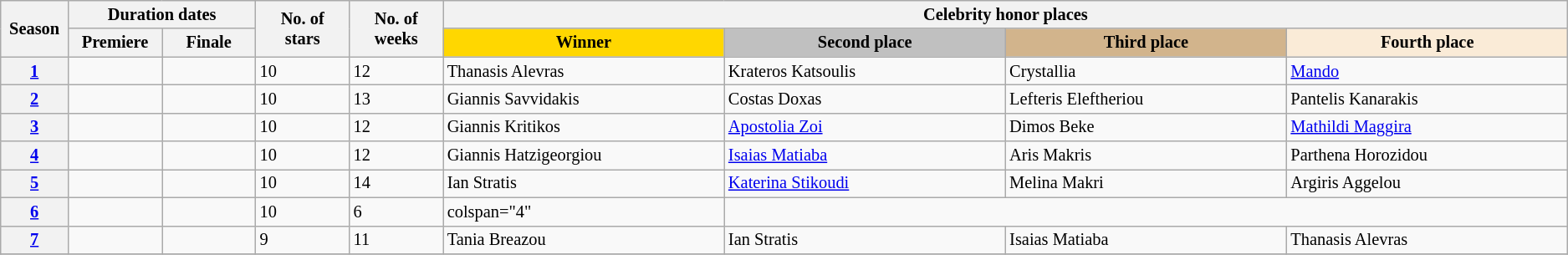<table class="wikitable" style="white-space:nowrap; font-size:85%;">
<tr>
<th style="width:3%;" rowspan="2">Season</th>
<th style="width:10%;" colspan="2">Duration dates</th>
<th style="width:5%;" rowspan="2">No. of<br>stars</th>
<th style="width:5%;" rowspan="2">No. of<br>weeks</th>
<th style="width:60%;" colspan="4">Celebrity honor places</th>
</tr>
<tr>
<th style="width:5%;">Premiere</th>
<th style="width:5%;">Finale</th>
<th style="width:15%; background:gold;">Winner</th>
<th style="width:15%; background:silver;">Second place</th>
<th style="width:15%; background:tan;">Third place</th>
<th style="width:15%; background:antiquewhite;">Fourth place</th>
</tr>
<tr>
<th><a href='#'>1</a></th>
<td></td>
<td></td>
<td>10</td>
<td>12</td>
<td>Thanasis Alevras</td>
<td>Krateros Katsoulis</td>
<td>Crystallia</td>
<td><a href='#'>Mando</a></td>
</tr>
<tr>
<th><a href='#'>2</a></th>
<td></td>
<td></td>
<td>10</td>
<td>13</td>
<td>Giannis Savvidakis</td>
<td>Costas Doxas</td>
<td>Lefteris Eleftheriou</td>
<td>Pantelis Kanarakis</td>
</tr>
<tr>
<th><a href='#'>3</a></th>
<td></td>
<td></td>
<td>10</td>
<td>12</td>
<td>Giannis Kritikos</td>
<td><a href='#'>Apostolia Zoi</a></td>
<td>Dimos Beke</td>
<td><a href='#'>Mathildi Maggira</a></td>
</tr>
<tr>
<th><a href='#'>4</a></th>
<td></td>
<td></td>
<td>10</td>
<td>12</td>
<td>Giannis Hatzigeorgiou</td>
<td><a href='#'>Isaias Matiaba</a></td>
<td>Aris Makris</td>
<td>Parthena Horozidou</td>
</tr>
<tr>
<th><a href='#'>5</a></th>
<td></td>
<td></td>
<td>10</td>
<td>14</td>
<td>Ian Stratis</td>
<td><a href='#'>Katerina Stikoudi</a></td>
<td>Melina Makri</td>
<td>Argiris Aggelou</td>
</tr>
<tr>
<th><a href='#'>6</a></th>
<td></td>
<td></td>
<td>10</td>
<td>6</td>
<td>colspan="4" </td>
</tr>
<tr>
<th><a href='#'>7</a></th>
<td></td>
<td></td>
<td>9 </td>
<td>11</td>
<td>Tania Breazou</td>
<td>Ian Stratis</td>
<td>Isaias Matiaba</td>
<td>Thanasis Alevras</td>
</tr>
<tr>
</tr>
</table>
